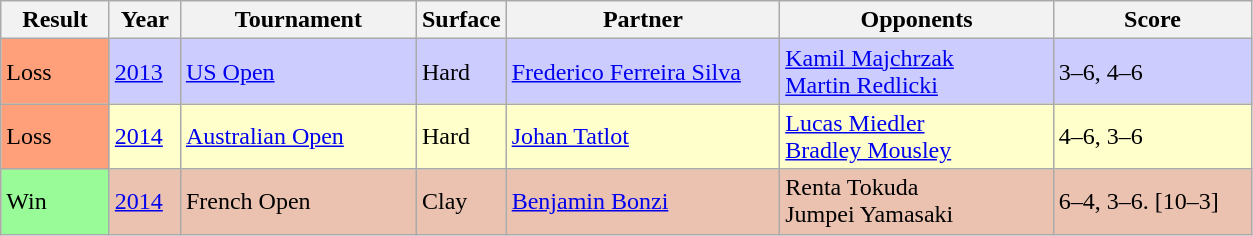<table class="sortable wikitable">
<tr>
<th style="width:65px;">Result</th>
<th style="width:40px;">Year</th>
<th style="width:150px;">Tournament</th>
<th style="width:50px;">Surface</th>
<th style="width:175px;">Partner</th>
<th style="width:175px;">Opponents</th>
<th style="width:125px;" class="unsortable">Score</th>
</tr>
<tr style="background:#ccccff;">
<td style="background:#ffa07a;">Loss</td>
<td><a href='#'>2013</a></td>
<td><a href='#'>US Open</a></td>
<td>Hard</td>
<td> <a href='#'>Frederico Ferreira Silva</a></td>
<td> <a href='#'>Kamil Majchrzak</a> <br>  <a href='#'>Martin Redlicki</a></td>
<td>3–6, 4–6</td>
</tr>
<tr style="background:#ffc;">
<td style="background:#ffa07a;">Loss</td>
<td><a href='#'>2014</a></td>
<td><a href='#'>Australian Open</a></td>
<td>Hard</td>
<td> <a href='#'>Johan Tatlot</a></td>
<td> <a href='#'>Lucas Miedler</a> <br>  <a href='#'>Bradley Mousley</a></td>
<td>4–6, 3–6</td>
</tr>
<tr style="background:#ebc2af;">
<td style="background:#98fb98;">Win</td>
<td><a href='#'>2014</a></td>
<td>French Open</td>
<td>Clay</td>
<td> <a href='#'>Benjamin Bonzi</a></td>
<td> Renta Tokuda <br>  Jumpei Yamasaki</td>
<td>6–4, 3–6. [10–3]</td>
</tr>
</table>
